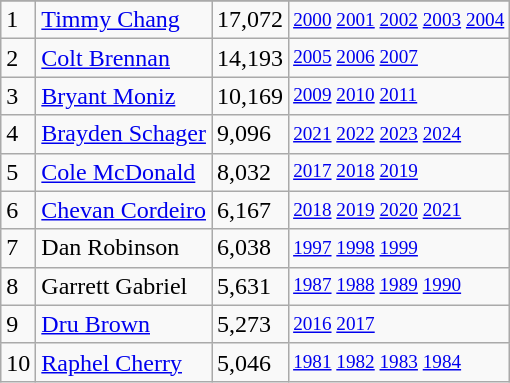<table class="wikitable">
<tr>
</tr>
<tr>
<td>1</td>
<td><a href='#'>Timmy Chang</a></td>
<td>17,072</td>
<td style="font-size:80%;"><a href='#'>2000</a> <a href='#'>2001</a> <a href='#'>2002</a> <a href='#'>2003</a> <a href='#'>2004</a></td>
</tr>
<tr>
<td>2</td>
<td><a href='#'>Colt Brennan</a></td>
<td>14,193</td>
<td style="font-size:80%;"><a href='#'>2005</a> <a href='#'>2006</a> <a href='#'>2007</a></td>
</tr>
<tr>
<td>3</td>
<td><a href='#'>Bryant Moniz</a></td>
<td>10,169</td>
<td style="font-size:80%;"><a href='#'>2009</a> <a href='#'>2010</a> <a href='#'>2011</a></td>
</tr>
<tr>
<td>4</td>
<td><a href='#'>Brayden Schager</a></td>
<td>9,096</td>
<td style="font-size:80%;"><a href='#'>2021</a> <a href='#'>2022</a> <a href='#'>2023</a> <a href='#'>2024</a></td>
</tr>
<tr>
<td>5</td>
<td><a href='#'>Cole McDonald</a></td>
<td>8,032</td>
<td style="font-size:80%;"><a href='#'>2017</a> <a href='#'>2018</a> <a href='#'>2019</a></td>
</tr>
<tr>
<td>6</td>
<td><a href='#'>Chevan Cordeiro</a></td>
<td>6,167</td>
<td style="font-size:80%;"><a href='#'>2018</a> <a href='#'>2019</a> <a href='#'>2020</a> <a href='#'>2021</a></td>
</tr>
<tr>
<td>7</td>
<td>Dan Robinson</td>
<td>6,038</td>
<td style="font-size:80%;"><a href='#'>1997</a> <a href='#'>1998</a> <a href='#'>1999</a></td>
</tr>
<tr>
<td>8</td>
<td>Garrett Gabriel</td>
<td>5,631</td>
<td style="font-size:80%;"><a href='#'>1987</a> <a href='#'>1988</a> <a href='#'>1989</a> <a href='#'>1990</a></td>
</tr>
<tr>
<td>9</td>
<td><a href='#'>Dru Brown</a></td>
<td>5,273</td>
<td style="font-size:80%;"><a href='#'>2016</a> <a href='#'>2017</a></td>
</tr>
<tr>
<td>10</td>
<td><a href='#'>Raphel Cherry</a></td>
<td>5,046</td>
<td style="font-size:80%;"><a href='#'>1981</a> <a href='#'>1982</a> <a href='#'>1983</a> <a href='#'>1984</a></td>
</tr>
</table>
